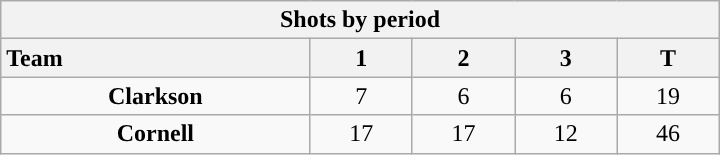<table class="wikitable" style="width:30em; text-align:right;">
<tr>
<th colspan=5>Shots by period</th>
</tr>
<tr>
<th style="width:10em; text-align:left;">Team</th>
<th style="width:3em;">1</th>
<th style="width:3em;">2</th>
<th style="width:3em;">3</th>
<th style="width:3em;">T</th>
</tr>
<tr>
<td align=center><strong>Clarkson</strong></td>
<td align=center>7</td>
<td align=center>6</td>
<td align=center>6</td>
<td align=center>19</td>
</tr>
<tr>
<td align=center><strong>Cornell</strong></td>
<td align=center>17</td>
<td align=center>17</td>
<td align=center>12</td>
<td align=center>46</td>
</tr>
</table>
